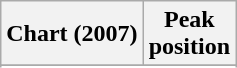<table class="wikitable sortable">
<tr>
<th>Chart (2007)</th>
<th>Peak<br>position</th>
</tr>
<tr>
</tr>
<tr>
</tr>
<tr>
</tr>
<tr>
</tr>
<tr>
</tr>
<tr>
</tr>
<tr>
</tr>
<tr>
</tr>
</table>
